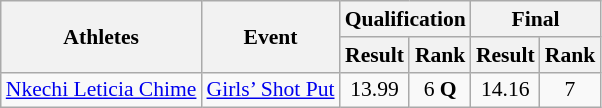<table class="wikitable" border="1" style="font-size:90%">
<tr>
<th rowspan=2>Athletes</th>
<th rowspan=2>Event</th>
<th colspan=2>Qualification</th>
<th colspan=2>Final</th>
</tr>
<tr>
<th>Result</th>
<th>Rank</th>
<th>Result</th>
<th>Rank</th>
</tr>
<tr>
<td><a href='#'>Nkechi Leticia Chime</a></td>
<td><a href='#'>Girls’ Shot Put</a></td>
<td align=center>13.99</td>
<td align=center>6 <strong>Q</strong></td>
<td align=center>14.16</td>
<td align=center>7</td>
</tr>
</table>
